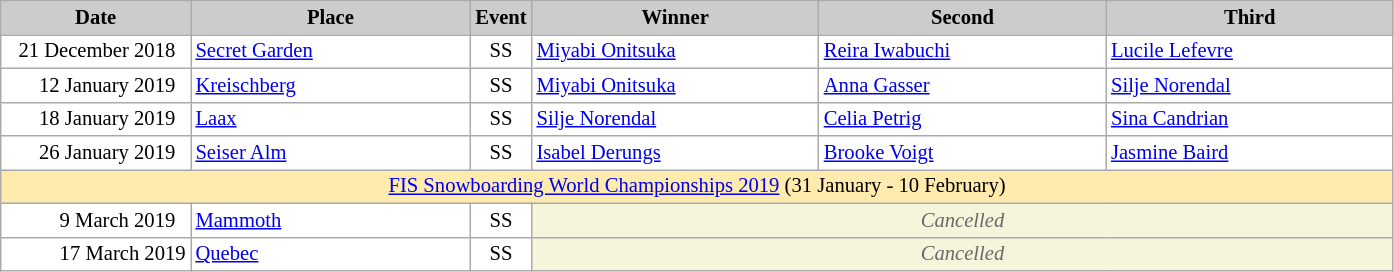<table class="wikitable plainrowheaders" style="background:#fff; font-size:86%; line-height:16px; border:grey solid 1px; border-collapse:collapse;">
<tr>
<th scope="col" style="background:#ccc; width:120px;">Date</th>
<th scope="col" style="background:#ccc; width:180px;">Place</th>
<th scope="col" style="background:#ccc; width:30px;">Event</th>
<th scope="col" style="background:#ccc; width:185px;">Winner</th>
<th scope="col" style="background:#ccc; width:185px;">Second</th>
<th scope="col" style="background:#ccc; width:185px;">Third</th>
</tr>
<tr>
<td align="right">21 December 2018  </td>
<td> <a href='#'>Secret Garden</a></td>
<td align="center">SS</td>
<td> <a href='#'>Miyabi Onitsuka</a></td>
<td> <a href='#'>Reira Iwabuchi</a></td>
<td> <a href='#'>Lucile Lefevre</a></td>
</tr>
<tr>
<td align="right">12 January 2019  </td>
<td> <a href='#'>Kreischberg</a></td>
<td align="center">SS</td>
<td> <a href='#'>Miyabi Onitsuka</a></td>
<td> <a href='#'>Anna Gasser</a></td>
<td> <a href='#'>Silje Norendal</a></td>
</tr>
<tr>
<td align="right">18 January 2019  </td>
<td> <a href='#'>Laax</a></td>
<td align="center">SS</td>
<td> <a href='#'>Silje Norendal</a></td>
<td> <a href='#'>Celia Petrig</a></td>
<td> <a href='#'>Sina Candrian</a></td>
</tr>
<tr>
<td align="right">26 January 2019  </td>
<td> <a href='#'>Seiser Alm</a></td>
<td align="center">SS</td>
<td> <a href='#'>Isabel Derungs</a></td>
<td> <a href='#'>Brooke Voigt</a></td>
<td> <a href='#'>Jasmine Baird</a></td>
</tr>
<tr style="background:#FFEBAD">
<td colspan="6" align="middle"><a href='#'>FIS Snowboarding World Championships 2019</a>  (31 January - 10 February)</td>
</tr>
<tr>
<td align="right">9 March 2019  </td>
<td> <a href='#'>Mammoth</a></td>
<td align="center">SS</td>
<td colspan=5 align=center bgcolor="F5F5DC" style=color:#696969><em>Cancelled</em></td>
</tr>
<tr>
<td align="right">17 March 2019</td>
<td> <a href='#'>Quebec</a></td>
<td align="center">SS</td>
<td colspan=5 align=center bgcolor="F5F5DC" style=color:#696969><em>Cancelled</em></td>
</tr>
</table>
